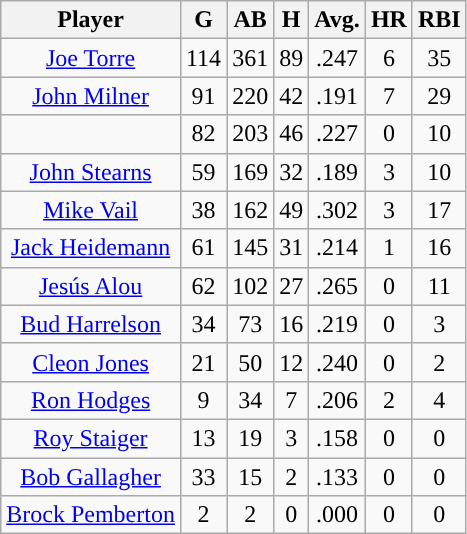<table class="wikitable sortable">
<tr>
<th>Player</th>
<th>G</th>
<th>AB</th>
<th>H</th>
<th>Avg.</th>
<th>HR</th>
<th>RBI</th>
</tr>
<tr align="center">
<td><a href='#'>Joe Torre</a></td>
<td>114</td>
<td>361</td>
<td>89</td>
<td>.247</td>
<td>6</td>
<td>35</td>
</tr>
<tr align="center">
<td><a href='#'>John Milner</a></td>
<td>91</td>
<td>220</td>
<td>42</td>
<td>.191</td>
<td>7</td>
<td>29</td>
</tr>
<tr align="center">
<td></td>
<td>82</td>
<td>203</td>
<td>46</td>
<td>.227</td>
<td>0</td>
<td>10</td>
</tr>
<tr align="center">
<td><a href='#'>John Stearns</a></td>
<td>59</td>
<td>169</td>
<td>32</td>
<td>.189</td>
<td>3</td>
<td>10</td>
</tr>
<tr align="center">
<td><a href='#'>Mike Vail</a></td>
<td>38</td>
<td>162</td>
<td>49</td>
<td>.302</td>
<td>3</td>
<td>17</td>
</tr>
<tr align="center">
<td><a href='#'>Jack Heidemann</a></td>
<td>61</td>
<td>145</td>
<td>31</td>
<td>.214</td>
<td>1</td>
<td>16</td>
</tr>
<tr align="center">
<td><a href='#'>Jesús Alou</a></td>
<td>62</td>
<td>102</td>
<td>27</td>
<td>.265</td>
<td>0</td>
<td>11</td>
</tr>
<tr align="center">
<td><a href='#'>Bud Harrelson</a></td>
<td>34</td>
<td>73</td>
<td>16</td>
<td>.219</td>
<td>0</td>
<td>3</td>
</tr>
<tr align="center">
<td><a href='#'>Cleon Jones</a></td>
<td>21</td>
<td>50</td>
<td>12</td>
<td>.240</td>
<td>0</td>
<td>2</td>
</tr>
<tr align="center">
<td><a href='#'>Ron Hodges</a></td>
<td>9</td>
<td>34</td>
<td>7</td>
<td>.206</td>
<td>2</td>
<td>4</td>
</tr>
<tr align="center">
<td><a href='#'>Roy Staiger</a></td>
<td>13</td>
<td>19</td>
<td>3</td>
<td>.158</td>
<td>0</td>
<td>0</td>
</tr>
<tr align="center">
<td><a href='#'>Bob Gallagher</a></td>
<td>33</td>
<td>15</td>
<td>2</td>
<td>.133</td>
<td>0</td>
<td>0</td>
</tr>
<tr align="center">
<td><a href='#'>Brock Pemberton</a></td>
<td>2</td>
<td>2</td>
<td>0</td>
<td>.000</td>
<td>0</td>
<td>0</td>
</tr>
</table>
